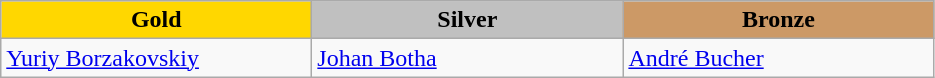<table class="wikitable" style="text-align:left">
<tr align="center">
<td width=200 bgcolor=gold><strong>Gold</strong></td>
<td width=200 bgcolor=silver><strong>Silver</strong></td>
<td width=200 bgcolor=CC9966><strong>Bronze</strong></td>
</tr>
<tr>
<td><a href='#'>Yuriy Borzakovskiy</a><br><em></em></td>
<td><a href='#'>Johan Botha</a><br><em></em></td>
<td><a href='#'>André Bucher</a><br><em></em></td>
</tr>
</table>
